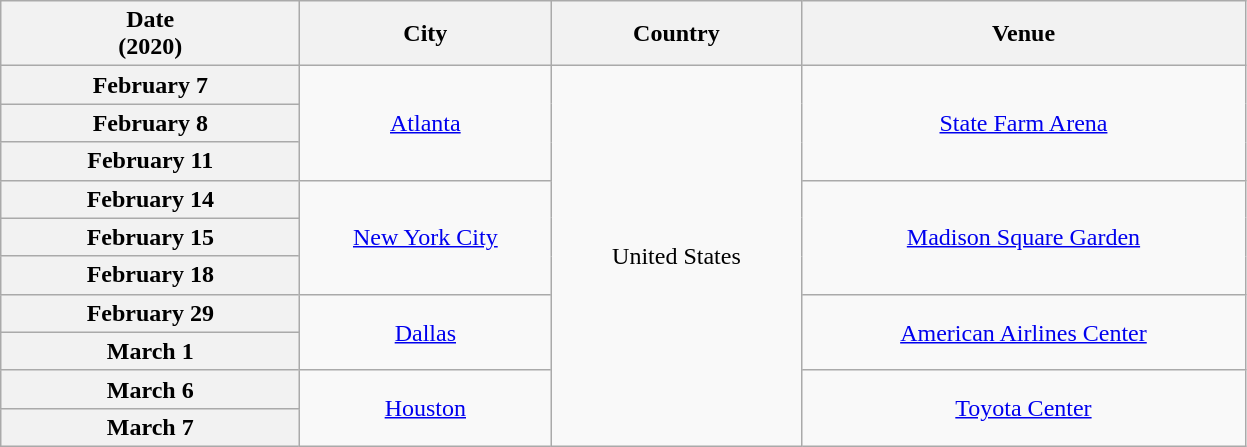<table class="wikitable plainrowheaders" style="text-align:center;">
<tr>
<th scope="col" style="width:12em;">Date<br>(2020)</th>
<th scope="col" style="width:10em;">City</th>
<th scope="col" style="width:10em;">Country</th>
<th scope="col" style="width:18em;">Venue</th>
</tr>
<tr>
<th scope="row">February 7</th>
<td rowspan="3"><a href='#'>Atlanta</a></td>
<td rowspan="10">United States</td>
<td rowspan="3"><a href='#'>State Farm Arena</a></td>
</tr>
<tr>
<th scope="row">February 8</th>
</tr>
<tr>
<th scope="row">February 11</th>
</tr>
<tr>
<th scope="row">February 14</th>
<td rowspan="3"><a href='#'>New York City</a></td>
<td rowspan="3"><a href='#'>Madison Square Garden</a></td>
</tr>
<tr>
<th scope="row">February 15</th>
</tr>
<tr>
<th scope="row">February 18</th>
</tr>
<tr>
<th scope="row">February 29</th>
<td rowspan="2"><a href='#'>Dallas</a></td>
<td rowspan="2"><a href='#'>American Airlines Center</a></td>
</tr>
<tr>
<th scope="row">March 1</th>
</tr>
<tr>
<th scope="row">March 6</th>
<td rowspan="2"><a href='#'>Houston</a></td>
<td rowspan="2"><a href='#'>Toyota Center</a></td>
</tr>
<tr>
<th scope="row">March 7</th>
</tr>
</table>
